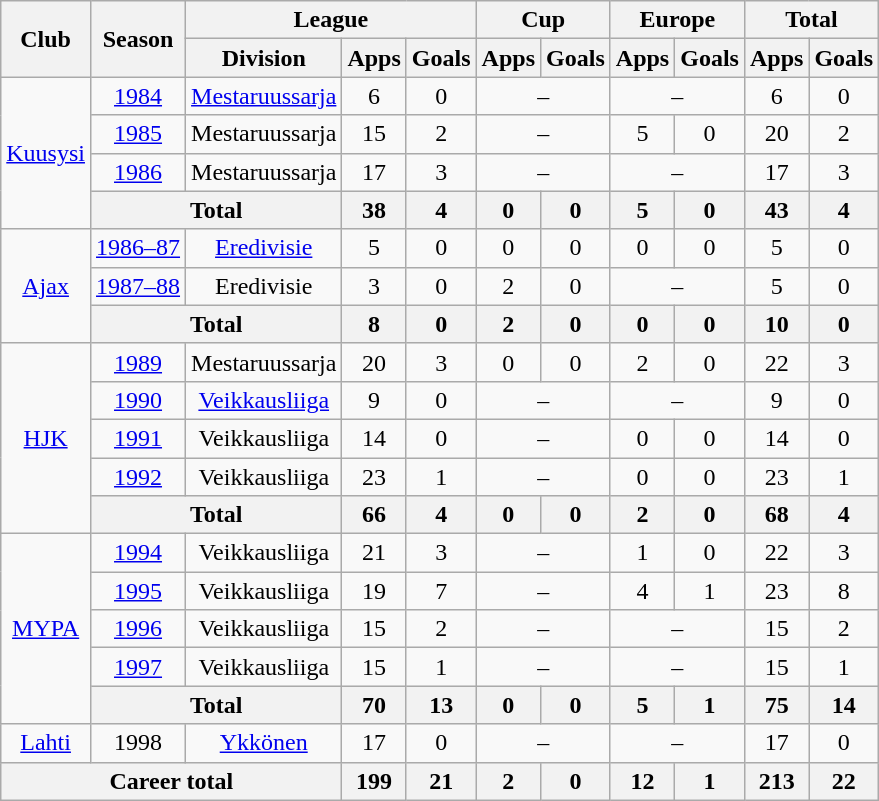<table class="wikitable" style="text-align:center">
<tr>
<th rowspan="2">Club</th>
<th rowspan="2">Season</th>
<th colspan="3">League</th>
<th colspan="2">Cup</th>
<th colspan="2">Europe</th>
<th colspan="2">Total</th>
</tr>
<tr>
<th>Division</th>
<th>Apps</th>
<th>Goals</th>
<th>Apps</th>
<th>Goals</th>
<th>Apps</th>
<th>Goals</th>
<th>Apps</th>
<th>Goals</th>
</tr>
<tr>
<td rowspan="4"><a href='#'>Kuusysi</a></td>
<td><a href='#'>1984</a></td>
<td><a href='#'>Mestaruussarja</a></td>
<td>6</td>
<td>0</td>
<td colspan=2>–</td>
<td colspan=2>–</td>
<td>6</td>
<td>0</td>
</tr>
<tr>
<td><a href='#'>1985</a></td>
<td>Mestaruussarja</td>
<td>15</td>
<td>2</td>
<td colspan=2>–</td>
<td>5</td>
<td>0</td>
<td>20</td>
<td>2</td>
</tr>
<tr>
<td><a href='#'>1986</a></td>
<td>Mestaruussarja</td>
<td>17</td>
<td>3</td>
<td colspan=2>–</td>
<td colspan=2>–</td>
<td>17</td>
<td>3</td>
</tr>
<tr>
<th colspan=2>Total</th>
<th>38</th>
<th>4</th>
<th>0</th>
<th>0</th>
<th>5</th>
<th>0</th>
<th>43</th>
<th>4</th>
</tr>
<tr>
<td rowspan=3><a href='#'>Ajax</a></td>
<td><a href='#'>1986–87</a></td>
<td><a href='#'>Eredivisie</a></td>
<td>5</td>
<td>0</td>
<td>0</td>
<td>0</td>
<td>0</td>
<td>0</td>
<td>5</td>
<td>0</td>
</tr>
<tr>
<td><a href='#'>1987–88</a></td>
<td>Eredivisie</td>
<td>3</td>
<td>0</td>
<td>2</td>
<td>0</td>
<td colspan=2>–</td>
<td>5</td>
<td>0</td>
</tr>
<tr>
<th colspan=2>Total</th>
<th>8</th>
<th>0</th>
<th>2</th>
<th>0</th>
<th>0</th>
<th>0</th>
<th>10</th>
<th>0</th>
</tr>
<tr>
<td rowspan=5><a href='#'>HJK</a></td>
<td><a href='#'>1989</a></td>
<td>Mestaruussarja</td>
<td>20</td>
<td>3</td>
<td>0</td>
<td>0</td>
<td>2</td>
<td>0</td>
<td>22</td>
<td>3</td>
</tr>
<tr>
<td><a href='#'>1990</a></td>
<td><a href='#'>Veikkausliiga</a></td>
<td>9</td>
<td>0</td>
<td colspan=2>–</td>
<td colspan=2>–</td>
<td>9</td>
<td>0</td>
</tr>
<tr>
<td><a href='#'>1991</a></td>
<td>Veikkausliiga</td>
<td>14</td>
<td>0</td>
<td colspan=2>–</td>
<td>0</td>
<td>0</td>
<td>14</td>
<td>0</td>
</tr>
<tr>
<td><a href='#'>1992</a></td>
<td>Veikkausliiga</td>
<td>23</td>
<td>1</td>
<td colspan=2>–</td>
<td>0</td>
<td>0</td>
<td>23</td>
<td>1</td>
</tr>
<tr>
<th colspan=2>Total</th>
<th>66</th>
<th>4</th>
<th>0</th>
<th>0</th>
<th>2</th>
<th>0</th>
<th>68</th>
<th>4</th>
</tr>
<tr>
<td rowspan=5><a href='#'>MYPA</a></td>
<td><a href='#'>1994</a></td>
<td>Veikkausliiga</td>
<td>21</td>
<td>3</td>
<td colspan=2>–</td>
<td>1</td>
<td>0</td>
<td>22</td>
<td>3</td>
</tr>
<tr>
<td><a href='#'>1995</a></td>
<td>Veikkausliiga</td>
<td>19</td>
<td>7</td>
<td colspan=2>–</td>
<td>4</td>
<td>1</td>
<td>23</td>
<td>8</td>
</tr>
<tr>
<td><a href='#'>1996</a></td>
<td>Veikkausliiga</td>
<td>15</td>
<td>2</td>
<td colspan=2>–</td>
<td colspan=2>–</td>
<td>15</td>
<td>2</td>
</tr>
<tr>
<td><a href='#'>1997</a></td>
<td>Veikkausliiga</td>
<td>15</td>
<td>1</td>
<td colspan=2>–</td>
<td colspan=2>–</td>
<td>15</td>
<td>1</td>
</tr>
<tr>
<th colspan=2>Total</th>
<th>70</th>
<th>13</th>
<th>0</th>
<th>0</th>
<th>5</th>
<th>1</th>
<th>75</th>
<th>14</th>
</tr>
<tr>
<td><a href='#'>Lahti</a></td>
<td>1998</td>
<td><a href='#'>Ykkönen</a></td>
<td>17</td>
<td>0</td>
<td colspan=2>–</td>
<td colspan=2>–</td>
<td>17</td>
<td>0</td>
</tr>
<tr>
<th colspan="3">Career total</th>
<th>199</th>
<th>21</th>
<th>2</th>
<th>0</th>
<th>12</th>
<th>1</th>
<th>213</th>
<th>22</th>
</tr>
</table>
